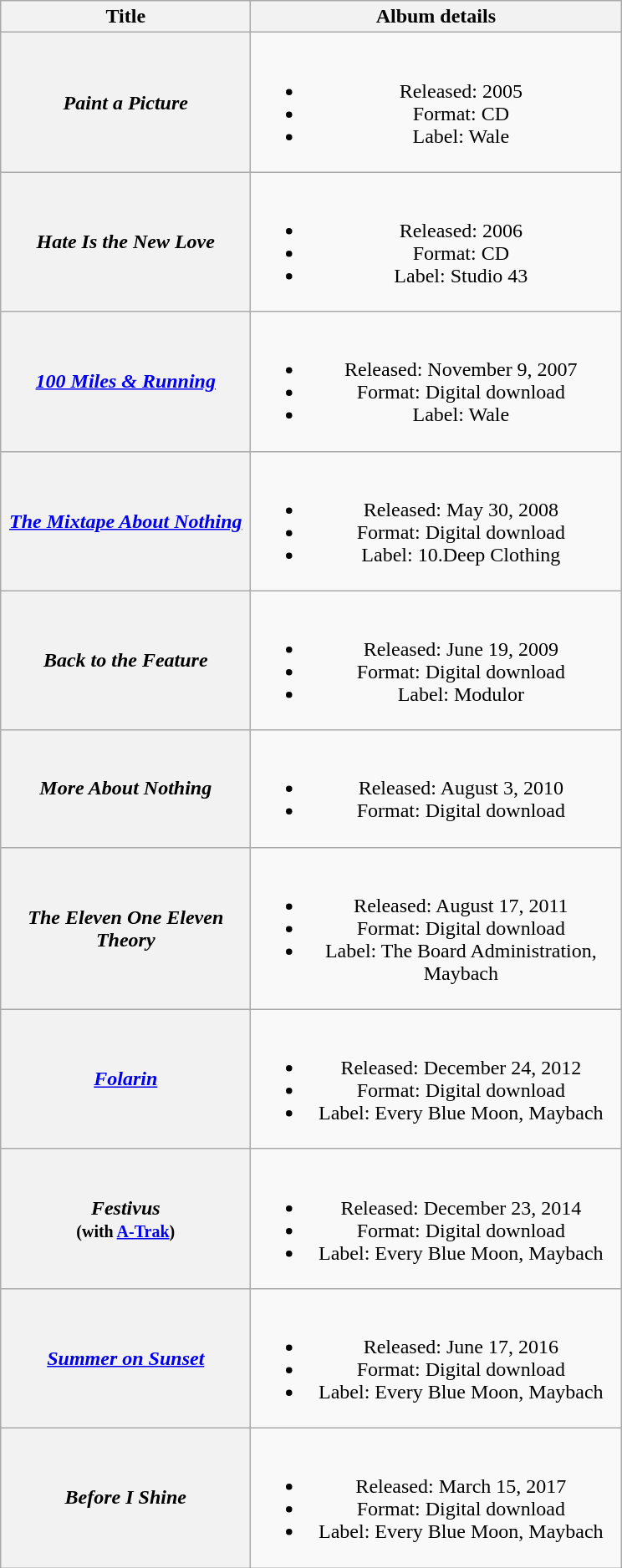<table class="wikitable plainrowheaders" style="text-align:center;">
<tr>
<th scope="col" style="width:12em;">Title</th>
<th scope="col" style="width:18em;">Album details</th>
</tr>
<tr>
<th scope="row"><em>Paint a Picture</em></th>
<td><br><ul><li>Released: 2005</li><li>Format: CD</li><li>Label: Wale</li></ul></td>
</tr>
<tr>
<th scope="row"><em>Hate Is the New Love</em></th>
<td><br><ul><li>Released: 2006</li><li>Format: CD</li><li>Label: Studio 43</li></ul></td>
</tr>
<tr>
<th scope="row"><em><a href='#'>100 Miles & Running</a></em></th>
<td><br><ul><li>Released: November 9, 2007</li><li>Format: Digital download</li><li>Label: Wale</li></ul></td>
</tr>
<tr>
<th scope="row"><em><a href='#'>The Mixtape About Nothing</a></em></th>
<td><br><ul><li>Released: May 30, 2008</li><li>Format: Digital download</li><li>Label: 10.Deep Clothing</li></ul></td>
</tr>
<tr>
<th scope="row"><em>Back to the Feature</em></th>
<td><br><ul><li>Released: June 19, 2009</li><li>Format: Digital download</li><li>Label: Modulor</li></ul></td>
</tr>
<tr>
<th scope="row"><em>More About Nothing</em></th>
<td><br><ul><li>Released: August 3, 2010</li><li>Format: Digital download</li></ul></td>
</tr>
<tr>
<th scope="row"><em>The Eleven One Eleven Theory</em></th>
<td><br><ul><li>Released: August 17, 2011</li><li>Format: Digital download</li><li>Label: The Board Administration, Maybach</li></ul></td>
</tr>
<tr>
<th scope="row"><em><a href='#'>Folarin</a></em></th>
<td><br><ul><li>Released: December 24, 2012</li><li>Format: Digital download</li><li>Label: Every Blue Moon, Maybach</li></ul></td>
</tr>
<tr>
<th scope="row"><em>Festivus</em> <br><small>(with <a href='#'>A-Trak</a>)</small></th>
<td><br><ul><li>Released: December 23, 2014</li><li>Format: Digital download</li><li>Label: Every Blue Moon, Maybach</li></ul></td>
</tr>
<tr>
<th scope="row"><em><a href='#'>Summer on Sunset</a></em></th>
<td><br><ul><li>Released: June 17, 2016</li><li>Format: Digital download</li><li>Label: Every Blue Moon, Maybach</li></ul></td>
</tr>
<tr>
<th scope="row"><em>Before I Shine</em></th>
<td><br><ul><li>Released: March 15, 2017</li><li>Format: Digital download</li><li>Label: Every Blue Moon, Maybach</li></ul></td>
</tr>
</table>
